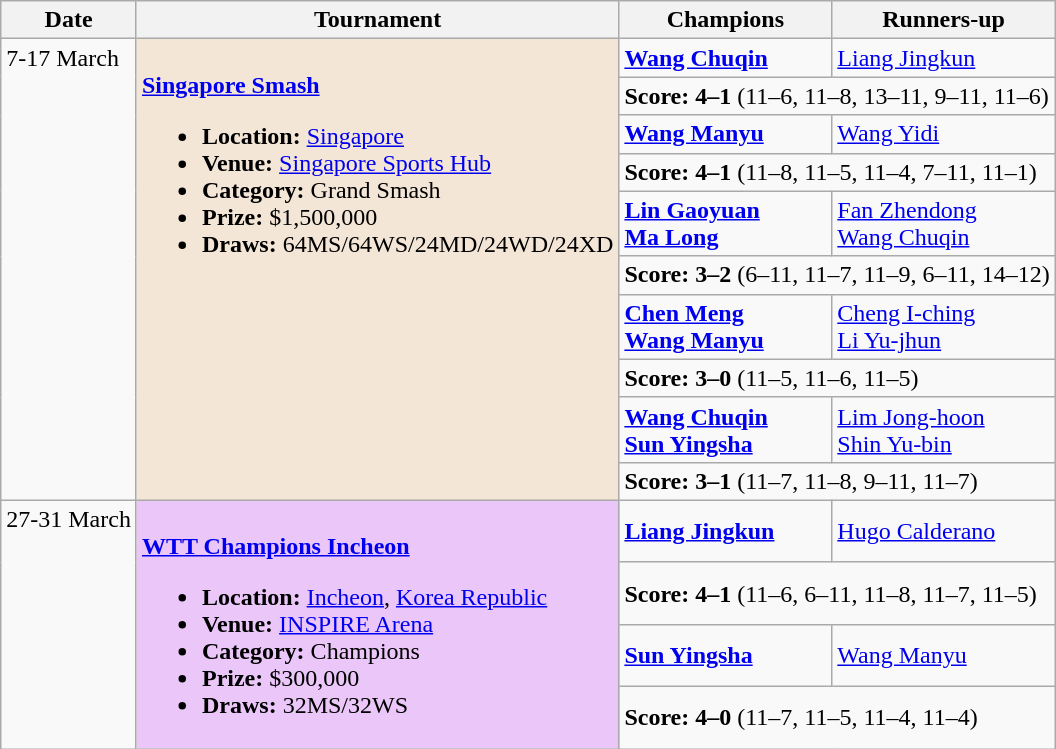<table class="wikitable">
<tr>
<th scope=col>Date</th>
<th scope=col>Tournament</th>
<th scope=col>Champions</th>
<th scope=col>Runners-up</th>
</tr>
<tr valign=top>
<td rowspan=10>7-17 March</td>
<td style="background:#f3e6d7;" rowspan="10"><br><strong><a href='#'>Singapore Smash</a></strong><ul><li><strong>Location:</strong> <a href='#'>Singapore</a></li><li><strong>Venue:</strong> <a href='#'>Singapore Sports Hub</a></li><li><strong>Category:</strong> Grand Smash</li><li><strong>Prize:</strong> $1,500,000</li><li><strong>Draws:</strong> 64MS/64WS/24MD/24WD/24XD</li></ul></td>
<td><strong> <a href='#'>Wang Chuqin</a></strong></td>
<td> <a href='#'>Liang Jingkun</a></td>
</tr>
<tr>
<td colspan=2><strong>Score: 4–1</strong> (11–6, 11–8, 13–11, 9–11, 11–6)</td>
</tr>
<tr valign=top>
<td><strong> <a href='#'>Wang Manyu</a></strong></td>
<td> <a href='#'>Wang Yidi</a></td>
</tr>
<tr>
<td colspan=2><strong>Score: 4–1</strong> (11–8, 11–5, 11–4, 7–11, 11–1)</td>
</tr>
<tr valign=top>
<td><strong> <a href='#'>Lin Gaoyuan</a><br> <a href='#'>Ma Long</a></strong></td>
<td> <a href='#'>Fan Zhendong</a><br> <a href='#'>Wang Chuqin</a></td>
</tr>
<tr>
<td colspan=2><strong>Score: 3–2</strong> (6–11, 11–7, 11–9, 6–11, 14–12)</td>
</tr>
<tr valign=top>
<td><strong> <a href='#'>Chen Meng</a><br> <a href='#'>Wang Manyu</a></strong></td>
<td> <a href='#'>Cheng I-ching</a><br> <a href='#'>Li Yu-jhun</a></td>
</tr>
<tr>
<td colspan=2><strong>Score: 3–0</strong> (11–5, 11–6, 11–5)</td>
</tr>
<tr valign=top>
<td><strong> <a href='#'>Wang Chuqin</a><br> <a href='#'>Sun Yingsha</a></strong></td>
<td> <a href='#'>Lim Jong-hoon</a><br> <a href='#'>Shin Yu-bin</a></td>
</tr>
<tr>
<td colspan=2><strong>Score: 3–1</strong> (11–7, 11–8, 9–11, 11–7)</td>
</tr>
<tr valign=top>
<td rowspan=4>27-31 March</td>
<td style="background:#EBC7F9;" rowspan="4"><br><strong><a href='#'>WTT Champions Incheon</a></strong><ul><li><strong>Location:</strong> <a href='#'>Incheon</a>, <a href='#'>Korea Republic</a></li><li><strong>Venue:</strong> <a href='#'>INSPIRE Arena</a></li><li><strong>Category:</strong> Champions</li><li><strong>Prize:</strong> $300,000</li><li><strong>Draws:</strong> 32MS/32WS</li></ul></td>
<td valign=middle><strong> <a href='#'>Liang Jingkun</a></strong></td>
<td valign=middle> <a href='#'>Hugo Calderano</a></td>
</tr>
<tr>
<td colspan=2><strong>Score: 4–1</strong> (11–6, 6–11, 11–8, 11–7, 11–5)</td>
</tr>
<tr valign=middle>
<td><strong> <a href='#'>Sun Yingsha</a></strong></td>
<td> <a href='#'>Wang Manyu</a></td>
</tr>
<tr>
<td colspan=2><strong>Score: 4–0</strong> (11–7, 11–5, 11–4, 11–4)</td>
</tr>
</table>
